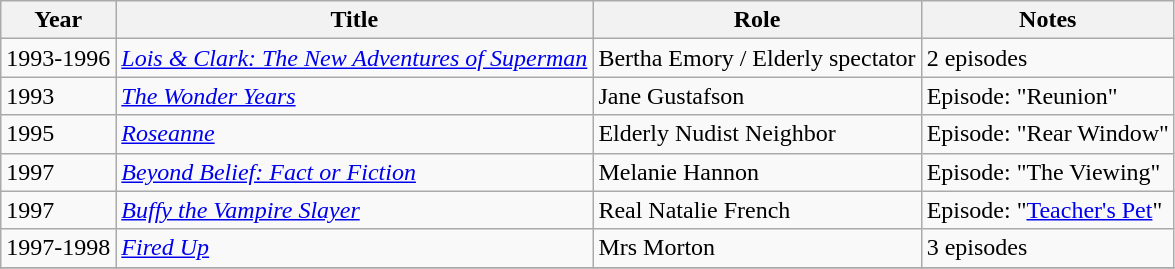<table class="wikitable">
<tr>
<th>Year</th>
<th>Title</th>
<th>Role</th>
<th>Notes</th>
</tr>
<tr 1986 A Smokey Mountain Christmas witch movie>
<td>1993-1996</td>
<td><em><a href='#'>Lois & Clark: The New Adventures of Superman</a></em></td>
<td>Bertha Emory / Elderly spectator</td>
<td>2 episodes</td>
</tr>
<tr>
<td>1993</td>
<td><em><a href='#'>The Wonder Years</a></em></td>
<td>Jane Gustafson</td>
<td>Episode: "Reunion"</td>
</tr>
<tr>
<td>1995</td>
<td><em><a href='#'>Roseanne</a></em></td>
<td>Elderly Nudist Neighbor</td>
<td>Episode: "Rear Window"</td>
</tr>
<tr>
<td>1997</td>
<td><em><a href='#'>Beyond Belief: Fact or Fiction</a></em></td>
<td>Melanie Hannon</td>
<td>Episode: "The Viewing"</td>
</tr>
<tr>
<td>1997</td>
<td><em><a href='#'>Buffy the Vampire Slayer</a></em></td>
<td>Real Natalie French</td>
<td>Episode: "<a href='#'>Teacher's Pet</a>"</td>
</tr>
<tr>
<td>1997-1998</td>
<td><em><a href='#'>Fired Up</a></em></td>
<td>Mrs Morton</td>
<td>3 episodes</td>
</tr>
<tr>
</tr>
</table>
